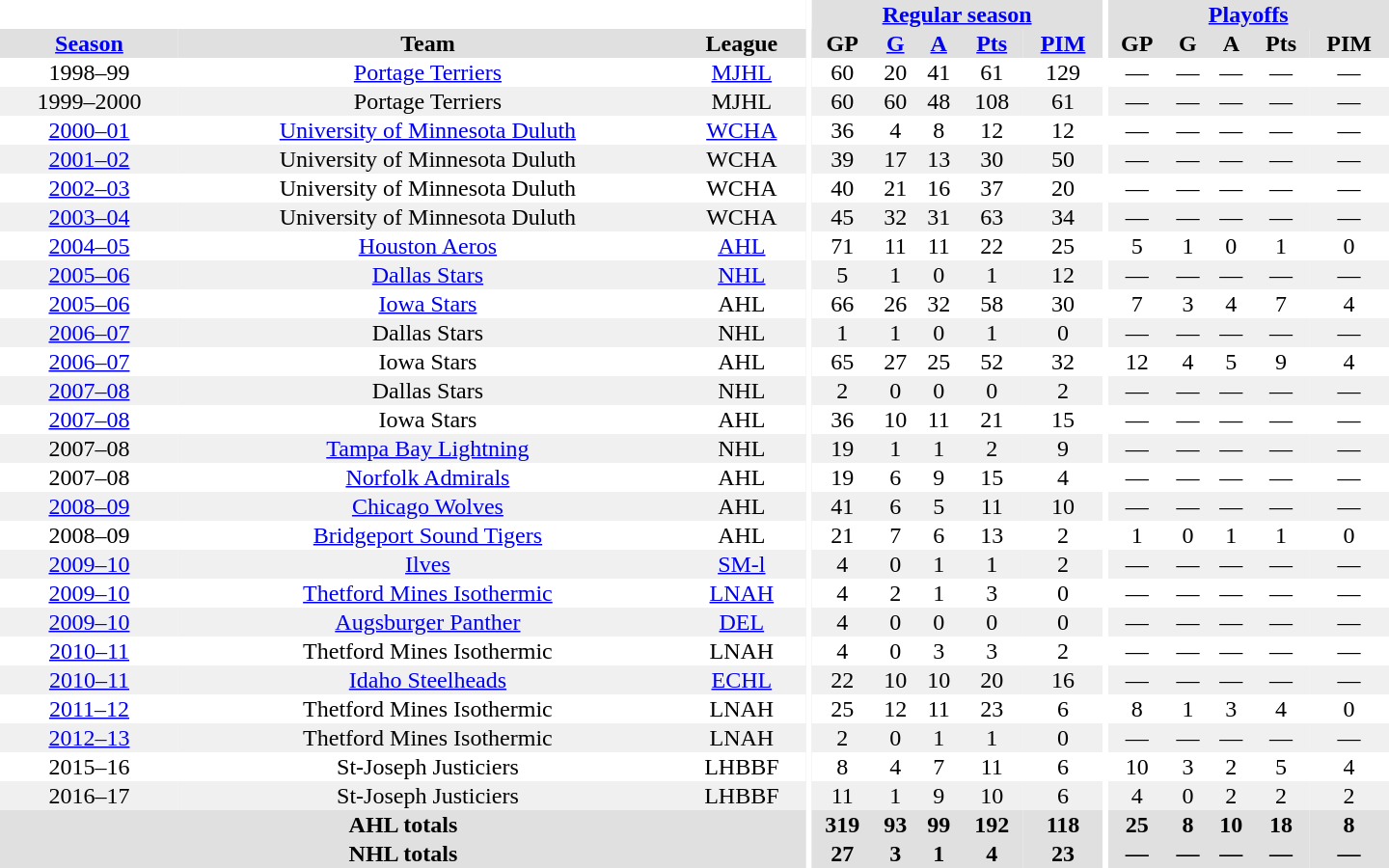<table border="0" cellpadding="1" cellspacing="0" style="text-align:center; width:60em">
<tr bgcolor="#e0e0e0">
<th colspan="3" bgcolor="#ffffff"></th>
<th rowspan="99" bgcolor="#ffffff"></th>
<th colspan="5"><a href='#'>Regular season</a></th>
<th rowspan="99" bgcolor="#ffffff"></th>
<th colspan="5"><a href='#'>Playoffs</a></th>
</tr>
<tr bgcolor="#e0e0e0">
<th><a href='#'>Season</a></th>
<th>Team</th>
<th>League</th>
<th>GP</th>
<th><a href='#'>G</a></th>
<th><a href='#'>A</a></th>
<th><a href='#'>Pts</a></th>
<th><a href='#'>PIM</a></th>
<th>GP</th>
<th>G</th>
<th>A</th>
<th>Pts</th>
<th>PIM</th>
</tr>
<tr>
<td>1998–99</td>
<td><a href='#'>Portage Terriers</a></td>
<td><a href='#'>MJHL</a></td>
<td>60</td>
<td>20</td>
<td>41</td>
<td>61</td>
<td>129</td>
<td>—</td>
<td>—</td>
<td>—</td>
<td>—</td>
<td>—</td>
</tr>
<tr bgcolor="#f0f0f0">
<td>1999–2000</td>
<td>Portage Terriers</td>
<td>MJHL</td>
<td>60</td>
<td>60</td>
<td>48</td>
<td>108</td>
<td>61</td>
<td>—</td>
<td>—</td>
<td>—</td>
<td>—</td>
<td>—</td>
</tr>
<tr>
<td><a href='#'>2000–01</a></td>
<td><a href='#'>University of Minnesota Duluth</a></td>
<td><a href='#'>WCHA</a></td>
<td>36</td>
<td>4</td>
<td>8</td>
<td>12</td>
<td>12</td>
<td>—</td>
<td>—</td>
<td>—</td>
<td>—</td>
<td>—</td>
</tr>
<tr bgcolor="#f0f0f0">
<td><a href='#'>2001–02</a></td>
<td>University of Minnesota Duluth</td>
<td>WCHA</td>
<td>39</td>
<td>17</td>
<td>13</td>
<td>30</td>
<td>50</td>
<td>—</td>
<td>—</td>
<td>—</td>
<td>—</td>
<td>—</td>
</tr>
<tr>
<td><a href='#'>2002–03</a></td>
<td>University of Minnesota Duluth</td>
<td>WCHA</td>
<td>40</td>
<td>21</td>
<td>16</td>
<td>37</td>
<td>20</td>
<td>—</td>
<td>—</td>
<td>—</td>
<td>—</td>
<td>—</td>
</tr>
<tr bgcolor="#f0f0f0">
<td><a href='#'>2003–04</a></td>
<td>University of Minnesota Duluth</td>
<td>WCHA</td>
<td>45</td>
<td>32</td>
<td>31</td>
<td>63</td>
<td>34</td>
<td>—</td>
<td>—</td>
<td>—</td>
<td>—</td>
<td>—</td>
</tr>
<tr>
<td><a href='#'>2004–05</a></td>
<td><a href='#'>Houston Aeros</a></td>
<td><a href='#'>AHL</a></td>
<td>71</td>
<td>11</td>
<td>11</td>
<td>22</td>
<td>25</td>
<td>5</td>
<td>1</td>
<td>0</td>
<td>1</td>
<td>0</td>
</tr>
<tr bgcolor="#f0f0f0">
<td><a href='#'>2005–06</a></td>
<td><a href='#'>Dallas Stars</a></td>
<td><a href='#'>NHL</a></td>
<td>5</td>
<td>1</td>
<td>0</td>
<td>1</td>
<td>12</td>
<td>—</td>
<td>—</td>
<td>—</td>
<td>—</td>
<td>—</td>
</tr>
<tr>
<td><a href='#'>2005–06</a></td>
<td><a href='#'>Iowa Stars</a></td>
<td>AHL</td>
<td>66</td>
<td>26</td>
<td>32</td>
<td>58</td>
<td>30</td>
<td>7</td>
<td>3</td>
<td>4</td>
<td>7</td>
<td>4</td>
</tr>
<tr bgcolor="#f0f0f0">
<td><a href='#'>2006–07</a></td>
<td>Dallas Stars</td>
<td>NHL</td>
<td>1</td>
<td>1</td>
<td>0</td>
<td>1</td>
<td>0</td>
<td>—</td>
<td>—</td>
<td>—</td>
<td>—</td>
<td>—</td>
</tr>
<tr>
<td><a href='#'>2006–07</a></td>
<td>Iowa Stars</td>
<td>AHL</td>
<td>65</td>
<td>27</td>
<td>25</td>
<td>52</td>
<td>32</td>
<td>12</td>
<td>4</td>
<td>5</td>
<td>9</td>
<td>4</td>
</tr>
<tr bgcolor="#f0f0f0">
<td><a href='#'>2007–08</a></td>
<td>Dallas Stars</td>
<td>NHL</td>
<td>2</td>
<td>0</td>
<td>0</td>
<td>0</td>
<td>2</td>
<td>—</td>
<td>—</td>
<td>—</td>
<td>—</td>
<td>—</td>
</tr>
<tr>
<td><a href='#'>2007–08</a></td>
<td>Iowa Stars</td>
<td>AHL</td>
<td>36</td>
<td>10</td>
<td>11</td>
<td>21</td>
<td>15</td>
<td>—</td>
<td>—</td>
<td>—</td>
<td>—</td>
<td>—</td>
</tr>
<tr bgcolor="#f0f0f0">
<td>2007–08</td>
<td><a href='#'>Tampa Bay Lightning</a></td>
<td>NHL</td>
<td>19</td>
<td>1</td>
<td>1</td>
<td>2</td>
<td>9</td>
<td>—</td>
<td>—</td>
<td>—</td>
<td>—</td>
<td>—</td>
</tr>
<tr>
<td>2007–08</td>
<td><a href='#'>Norfolk Admirals</a></td>
<td>AHL</td>
<td>19</td>
<td>6</td>
<td>9</td>
<td>15</td>
<td>4</td>
<td>—</td>
<td>—</td>
<td>—</td>
<td>—</td>
<td>—</td>
</tr>
<tr bgcolor="#f0f0f0">
<td><a href='#'>2008–09</a></td>
<td><a href='#'>Chicago Wolves</a></td>
<td>AHL</td>
<td>41</td>
<td>6</td>
<td>5</td>
<td>11</td>
<td>10</td>
<td>—</td>
<td>—</td>
<td>—</td>
<td>—</td>
<td>—</td>
</tr>
<tr>
<td>2008–09</td>
<td><a href='#'>Bridgeport Sound Tigers</a></td>
<td>AHL</td>
<td>21</td>
<td>7</td>
<td>6</td>
<td>13</td>
<td>2</td>
<td>1</td>
<td>0</td>
<td>1</td>
<td>1</td>
<td>0</td>
</tr>
<tr bgcolor="#f0f0f0">
<td><a href='#'>2009–10</a></td>
<td><a href='#'>Ilves</a></td>
<td><a href='#'>SM-l</a></td>
<td>4</td>
<td>0</td>
<td>1</td>
<td>1</td>
<td>2</td>
<td>—</td>
<td>—</td>
<td>—</td>
<td>—</td>
<td>—</td>
</tr>
<tr>
<td><a href='#'>2009–10</a></td>
<td><a href='#'>Thetford Mines Isothermic</a></td>
<td><a href='#'>LNAH</a></td>
<td>4</td>
<td>2</td>
<td>1</td>
<td>3</td>
<td>0</td>
<td>—</td>
<td>—</td>
<td>—</td>
<td>—</td>
<td>—</td>
</tr>
<tr bgcolor="#f0f0f0">
<td><a href='#'>2009–10</a></td>
<td><a href='#'>Augsburger Panther</a></td>
<td><a href='#'>DEL</a></td>
<td>4</td>
<td>0</td>
<td>0</td>
<td>0</td>
<td>0</td>
<td>—</td>
<td>—</td>
<td>—</td>
<td>—</td>
<td>—</td>
</tr>
<tr>
<td><a href='#'>2010–11</a></td>
<td>Thetford Mines Isothermic</td>
<td>LNAH</td>
<td>4</td>
<td>0</td>
<td>3</td>
<td>3</td>
<td>2</td>
<td>—</td>
<td>—</td>
<td>—</td>
<td>—</td>
<td>—</td>
</tr>
<tr bgcolor="#f0f0f0">
<td><a href='#'>2010–11</a></td>
<td><a href='#'>Idaho Steelheads</a></td>
<td><a href='#'>ECHL</a></td>
<td>22</td>
<td>10</td>
<td>10</td>
<td>20</td>
<td>16</td>
<td>—</td>
<td>—</td>
<td>—</td>
<td>—</td>
<td>—</td>
</tr>
<tr>
<td><a href='#'>2011–12</a></td>
<td>Thetford Mines Isothermic</td>
<td>LNAH</td>
<td>25</td>
<td>12</td>
<td>11</td>
<td>23</td>
<td>6</td>
<td>8</td>
<td>1</td>
<td>3</td>
<td>4</td>
<td>0</td>
</tr>
<tr bgcolor="#f0f0f0">
<td><a href='#'>2012–13</a></td>
<td>Thetford Mines Isothermic</td>
<td>LNAH</td>
<td>2</td>
<td>0</td>
<td>1</td>
<td>1</td>
<td>0</td>
<td>—</td>
<td>—</td>
<td>—</td>
<td>—</td>
<td>—</td>
</tr>
<tr>
<td>2015–16</td>
<td>St-Joseph Justiciers</td>
<td>LHBBF</td>
<td>8</td>
<td>4</td>
<td>7</td>
<td>11</td>
<td>6</td>
<td>10</td>
<td>3</td>
<td>2</td>
<td>5</td>
<td>4</td>
</tr>
<tr bgcolor="#f0f0f0">
<td>2016–17</td>
<td>St-Joseph Justiciers</td>
<td>LHBBF</td>
<td>11</td>
<td>1</td>
<td>9</td>
<td>10</td>
<td>6</td>
<td>4</td>
<td>0</td>
<td>2</td>
<td>2</td>
<td>2</td>
</tr>
<tr bgcolor="#e0e0e0">
<th colspan="3">AHL totals</th>
<th>319</th>
<th>93</th>
<th>99</th>
<th>192</th>
<th>118</th>
<th>25</th>
<th>8</th>
<th>10</th>
<th>18</th>
<th>8</th>
</tr>
<tr bgcolor="#e0e0e0">
<th colspan="3">NHL totals</th>
<th>27</th>
<th>3</th>
<th>1</th>
<th>4</th>
<th>23</th>
<th>—</th>
<th>—</th>
<th>—</th>
<th>—</th>
<th>—</th>
</tr>
</table>
